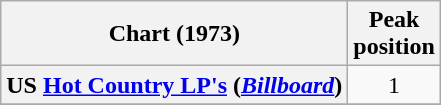<table class="wikitable plainrowheaders" style="text-align:center">
<tr>
<th scope="col">Chart (1973)</th>
<th scope="col">Peak<br>position</th>
</tr>
<tr>
<th scope = "row">US <a href='#'>Hot Country LP's</a> (<em><a href='#'>Billboard</a></em>)</th>
<td>1</td>
</tr>
<tr>
</tr>
</table>
